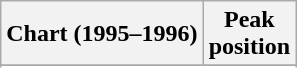<table class="wikitable sortable">
<tr>
<th align="left">Chart (1995–1996)</th>
<th align="center">Peak<br>position</th>
</tr>
<tr>
</tr>
<tr>
</tr>
</table>
